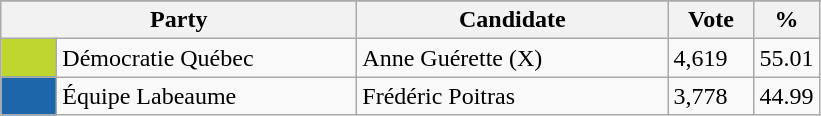<table class="wikitable">
<tr>
</tr>
<tr>
<th bgcolor="#DDDDFF" width="230px" colspan="2">Party</th>
<th bgcolor="#DDDDFF" width="200px">Candidate</th>
<th bgcolor="#DDDDFF" width="50px">Vote</th>
<th bgcolor="#DDDDFF" width="30px">%</th>
</tr>
<tr>
<td bgcolor=#BFD630 width="30px"> </td>
<td>Démocratie Québec</td>
<td>Anne Guérette (X)</td>
<td>4,619</td>
<td>55.01</td>
</tr>
<tr>
<td bgcolor=#1D66A9 width="30px"> </td>
<td>Équipe Labeaume</td>
<td>Frédéric Poitras</td>
<td>3,778</td>
<td>44.99</td>
</tr>
</table>
